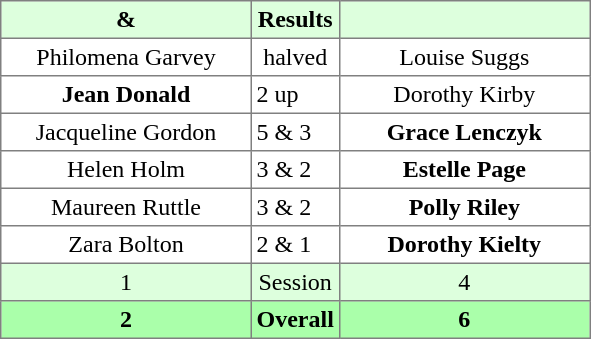<table border="1" cellpadding="3" style="border-collapse: collapse; text-align:center;">
<tr style="background:#ddffdd;">
<th width=160> & </th>
<th>Results</th>
<th width=160></th>
</tr>
<tr>
<td>Philomena Garvey</td>
<td>halved</td>
<td>Louise Suggs</td>
</tr>
<tr>
<td><strong>Jean Donald</strong></td>
<td align=left> 2 up</td>
<td>Dorothy Kirby</td>
</tr>
<tr>
<td>Jacqueline Gordon</td>
<td align=left> 5 & 3</td>
<td><strong>Grace Lenczyk</strong></td>
</tr>
<tr>
<td>Helen Holm</td>
<td align=left> 3 & 2</td>
<td><strong>Estelle Page</strong></td>
</tr>
<tr>
<td>Maureen Ruttle</td>
<td align=left> 3 & 2</td>
<td><strong>Polly Riley</strong></td>
</tr>
<tr>
<td>Zara Bolton</td>
<td align=left> 2 & 1</td>
<td><strong>Dorothy Kielty</strong></td>
</tr>
<tr style="background:#ddffdd;">
<td>1</td>
<td>Session</td>
<td>4</td>
</tr>
<tr style="background:#aaffaa;">
<th>2</th>
<th>Overall</th>
<th>6</th>
</tr>
</table>
